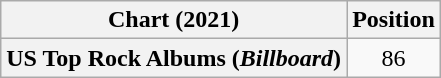<table class="wikitable plainrowheaders" style="text-align:center">
<tr>
<th scope="col">Chart (2021)</th>
<th scope="col">Position</th>
</tr>
<tr>
<th scope="row">US Top Rock Albums (<em>Billboard</em>)</th>
<td>86</td>
</tr>
</table>
